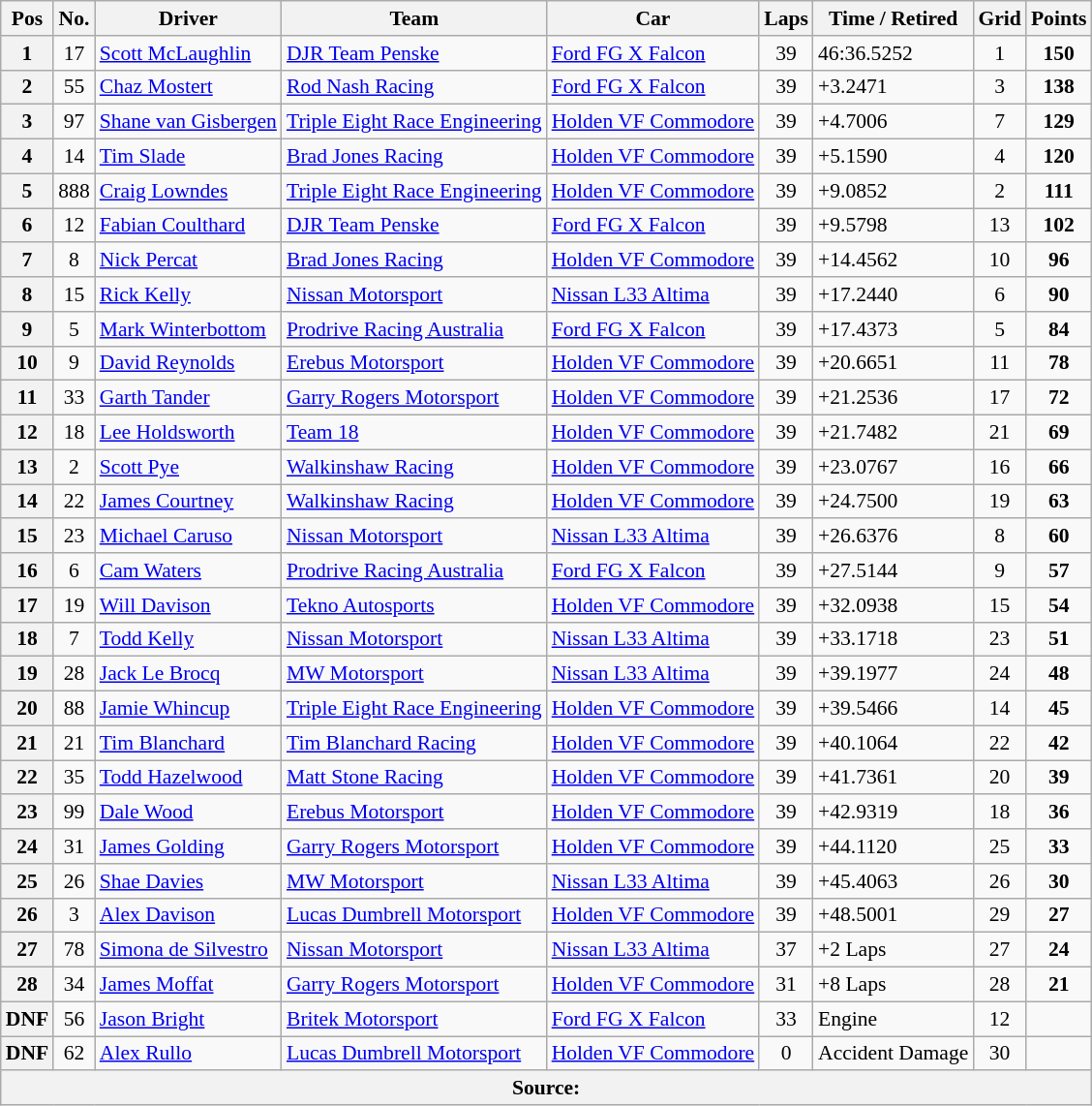<table class="wikitable" style="font-size:90%;">
<tr>
<th>Pos</th>
<th>No.</th>
<th>Driver</th>
<th>Team</th>
<th>Car</th>
<th>Laps</th>
<th>Time / Retired</th>
<th>Grid</th>
<th>Points</th>
</tr>
<tr>
<th>1</th>
<td align="center">17</td>
<td> <a href='#'>Scott McLaughlin</a></td>
<td><a href='#'>DJR Team Penske</a></td>
<td><a href='#'>Ford FG X Falcon</a></td>
<td align="center">39</td>
<td>46:36.5252</td>
<td align="center">1</td>
<td align="center"><strong>150</strong></td>
</tr>
<tr>
<th>2</th>
<td align="center">55</td>
<td> <a href='#'>Chaz Mostert</a></td>
<td><a href='#'>Rod Nash Racing</a></td>
<td><a href='#'>Ford FG X Falcon</a></td>
<td align="center">39</td>
<td>+3.2471</td>
<td align="center">3</td>
<td align="center"><strong>138</strong></td>
</tr>
<tr>
<th>3</th>
<td align="center">97</td>
<td> <a href='#'>Shane van Gisbergen</a></td>
<td><a href='#'>Triple Eight Race Engineering</a></td>
<td><a href='#'>Holden VF Commodore</a></td>
<td align="center">39</td>
<td>+4.7006</td>
<td align="center">7</td>
<td align="center"><strong>129</strong></td>
</tr>
<tr>
<th>4</th>
<td align="center">14</td>
<td> <a href='#'>Tim Slade</a></td>
<td><a href='#'>Brad Jones Racing</a></td>
<td><a href='#'>Holden VF Commodore</a></td>
<td align="center">39</td>
<td>+5.1590</td>
<td align="center">4</td>
<td align="center"><strong>120</strong></td>
</tr>
<tr>
<th>5</th>
<td align="center">888</td>
<td> <a href='#'>Craig Lowndes</a></td>
<td><a href='#'>Triple Eight Race Engineering</a></td>
<td><a href='#'>Holden VF Commodore</a></td>
<td align="center">39</td>
<td>+9.0852</td>
<td align="center">2</td>
<td align="center"><strong>111</strong></td>
</tr>
<tr>
<th>6</th>
<td align="center">12</td>
<td> <a href='#'>Fabian Coulthard</a></td>
<td><a href='#'>DJR Team Penske</a></td>
<td><a href='#'>Ford FG X Falcon</a></td>
<td align="center">39</td>
<td>+9.5798</td>
<td align="center">13</td>
<td align="center"><strong>102</strong></td>
</tr>
<tr>
<th>7</th>
<td align="center">8</td>
<td> <a href='#'>Nick Percat</a></td>
<td><a href='#'>Brad Jones Racing</a></td>
<td><a href='#'>Holden VF Commodore</a></td>
<td align="center">39</td>
<td>+14.4562</td>
<td align="center">10</td>
<td align="center"><strong>96</strong></td>
</tr>
<tr>
<th>8</th>
<td align="center">15</td>
<td> <a href='#'>Rick Kelly</a></td>
<td><a href='#'>Nissan Motorsport</a></td>
<td><a href='#'>Nissan L33 Altima</a></td>
<td align="center">39</td>
<td>+17.2440</td>
<td align="center">6</td>
<td align="center"><strong>90</strong></td>
</tr>
<tr>
<th>9</th>
<td align="center">5</td>
<td> <a href='#'>Mark Winterbottom</a></td>
<td><a href='#'>Prodrive Racing Australia</a></td>
<td><a href='#'>Ford FG X Falcon</a></td>
<td align="center">39</td>
<td>+17.4373</td>
<td align="center">5</td>
<td align="center"><strong>84</strong></td>
</tr>
<tr>
<th>10</th>
<td align="center">9</td>
<td> <a href='#'>David Reynolds</a></td>
<td><a href='#'>Erebus Motorsport</a></td>
<td><a href='#'>Holden VF Commodore</a></td>
<td align="center">39</td>
<td>+20.6651</td>
<td align="center">11</td>
<td align="center"><strong>78</strong></td>
</tr>
<tr>
<th>11</th>
<td align="center">33</td>
<td> <a href='#'>Garth Tander</a></td>
<td><a href='#'>Garry Rogers Motorsport</a></td>
<td><a href='#'>Holden VF Commodore</a></td>
<td align="center">39</td>
<td>+21.2536</td>
<td align="center">17</td>
<td align="center"><strong>72</strong></td>
</tr>
<tr>
<th>12</th>
<td align="center">18</td>
<td> <a href='#'>Lee Holdsworth</a></td>
<td><a href='#'>Team 18</a></td>
<td><a href='#'>Holden VF Commodore</a></td>
<td align="center">39</td>
<td>+21.7482</td>
<td align="center">21</td>
<td align="center"><strong>69</strong></td>
</tr>
<tr>
<th>13</th>
<td align="center">2</td>
<td> <a href='#'>Scott Pye</a></td>
<td><a href='#'>Walkinshaw Racing</a></td>
<td><a href='#'>Holden VF Commodore</a></td>
<td align="center">39</td>
<td>+23.0767</td>
<td align="center">16</td>
<td align="center"><strong>66</strong></td>
</tr>
<tr>
<th>14</th>
<td align="center">22</td>
<td> <a href='#'>James Courtney</a></td>
<td><a href='#'>Walkinshaw Racing</a></td>
<td><a href='#'>Holden VF Commodore</a></td>
<td align="center">39</td>
<td>+24.7500</td>
<td align="center">19</td>
<td align="center"><strong>63</strong></td>
</tr>
<tr>
<th>15</th>
<td align="center">23</td>
<td> <a href='#'>Michael Caruso</a></td>
<td><a href='#'>Nissan Motorsport</a></td>
<td><a href='#'>Nissan L33 Altima</a></td>
<td align="center">39</td>
<td>+26.6376</td>
<td align="center">8</td>
<td align="center"><strong>60</strong></td>
</tr>
<tr>
<th>16</th>
<td align="center">6</td>
<td> <a href='#'>Cam Waters</a></td>
<td><a href='#'>Prodrive Racing Australia</a></td>
<td><a href='#'>Ford FG X Falcon</a></td>
<td align="center">39</td>
<td>+27.5144</td>
<td align="center">9</td>
<td align="center"><strong>57</strong></td>
</tr>
<tr>
<th>17</th>
<td align="center">19</td>
<td> <a href='#'>Will Davison</a></td>
<td><a href='#'>Tekno Autosports</a></td>
<td><a href='#'>Holden VF Commodore</a></td>
<td align="center">39</td>
<td>+32.0938</td>
<td align="center">15</td>
<td align="center"><strong>54</strong></td>
</tr>
<tr>
<th>18</th>
<td align="center">7</td>
<td> <a href='#'>Todd Kelly</a></td>
<td><a href='#'>Nissan Motorsport</a></td>
<td><a href='#'>Nissan L33 Altima</a></td>
<td align="center">39</td>
<td>+33.1718</td>
<td align="center">23</td>
<td align="center"><strong>51</strong></td>
</tr>
<tr>
<th>19</th>
<td align="center">28</td>
<td> <a href='#'>Jack Le Brocq</a></td>
<td><a href='#'>MW Motorsport</a></td>
<td><a href='#'>Nissan L33 Altima</a></td>
<td align="center">39</td>
<td>+39.1977</td>
<td align="center">24</td>
<td align="center"><strong>48</strong></td>
</tr>
<tr>
<th>20</th>
<td align="center">88</td>
<td> <a href='#'>Jamie Whincup</a></td>
<td><a href='#'>Triple Eight Race Engineering</a></td>
<td><a href='#'>Holden VF Commodore</a></td>
<td align="center">39</td>
<td>+39.5466</td>
<td align="center">14</td>
<td align="center"><strong>45</strong></td>
</tr>
<tr>
<th>21</th>
<td align="center">21</td>
<td> <a href='#'>Tim Blanchard</a></td>
<td><a href='#'>Tim Blanchard Racing</a></td>
<td><a href='#'>Holden VF Commodore</a></td>
<td align="center">39</td>
<td>+40.1064</td>
<td align="center">22</td>
<td align="center"><strong>42</strong></td>
</tr>
<tr>
<th>22</th>
<td align="center">35</td>
<td> <a href='#'>Todd Hazelwood</a></td>
<td><a href='#'>Matt Stone Racing</a></td>
<td><a href='#'>Holden VF Commodore</a></td>
<td align="center">39</td>
<td>+41.7361</td>
<td align="center">20</td>
<td align="center"><strong>39</strong></td>
</tr>
<tr>
<th>23</th>
<td align="center">99</td>
<td> <a href='#'>Dale Wood</a></td>
<td><a href='#'>Erebus Motorsport</a></td>
<td><a href='#'>Holden VF Commodore</a></td>
<td align="center">39</td>
<td>+42.9319</td>
<td align="center">18</td>
<td align="center"><strong>36</strong></td>
</tr>
<tr>
<th>24</th>
<td align="center">31</td>
<td> <a href='#'>James Golding</a></td>
<td><a href='#'>Garry Rogers Motorsport</a></td>
<td><a href='#'>Holden VF Commodore</a></td>
<td align="center">39</td>
<td>+44.1120</td>
<td align="center">25</td>
<td align="center"><strong>33</strong></td>
</tr>
<tr>
<th>25</th>
<td align="center">26</td>
<td> <a href='#'>Shae Davies</a></td>
<td><a href='#'>MW Motorsport</a></td>
<td><a href='#'>Nissan L33 Altima</a></td>
<td align="center">39</td>
<td>+45.4063</td>
<td align="center">26</td>
<td align="center"><strong>30</strong></td>
</tr>
<tr>
<th>26</th>
<td align="center">3</td>
<td> <a href='#'>Alex Davison</a></td>
<td><a href='#'>Lucas Dumbrell Motorsport</a></td>
<td><a href='#'>Holden VF Commodore</a></td>
<td align="center">39</td>
<td>+48.5001</td>
<td align="center">29</td>
<td align="center"><strong>27</strong></td>
</tr>
<tr>
<th>27</th>
<td align="center">78</td>
<td> <a href='#'>Simona de Silvestro</a></td>
<td><a href='#'>Nissan Motorsport</a></td>
<td><a href='#'>Nissan L33 Altima</a></td>
<td align="center">37</td>
<td>+2 Laps</td>
<td align="center">27</td>
<td align="center"><strong>24</strong></td>
</tr>
<tr>
<th>28</th>
<td align="center">34</td>
<td> <a href='#'>James Moffat</a></td>
<td><a href='#'>Garry Rogers Motorsport</a></td>
<td><a href='#'>Holden VF Commodore</a></td>
<td align="center">31</td>
<td>+8 Laps</td>
<td align="center">28</td>
<td align="center"><strong>21</strong></td>
</tr>
<tr>
<th>DNF</th>
<td align="center">56</td>
<td> <a href='#'>Jason Bright</a></td>
<td><a href='#'>Britek Motorsport</a></td>
<td><a href='#'>Ford FG X Falcon</a></td>
<td align="center">33</td>
<td>Engine</td>
<td align="center">12</td>
<td align="center"></td>
</tr>
<tr>
<th>DNF</th>
<td align="center">62</td>
<td> <a href='#'>Alex Rullo</a></td>
<td><a href='#'>Lucas Dumbrell Motorsport</a></td>
<td><a href='#'>Holden VF Commodore</a></td>
<td align="center">0</td>
<td>Accident Damage</td>
<td align="center">30</td>
<td align="center"></td>
</tr>
<tr>
<th colspan="9">Source:</th>
</tr>
</table>
